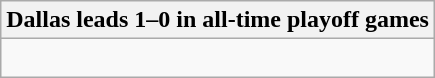<table class="wikitable collapsible collapsed">
<tr>
<th>Dallas leads 1–0 in all-time playoff games</th>
</tr>
<tr>
<td><br></td>
</tr>
</table>
